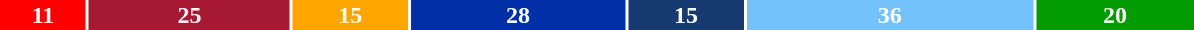<table style="width:50em; font-weight:bold; text-align:center">
<tr>
<td style="background:#FF0000; width:6%; color:white;">11</td>
<td style="background:#a71932; width:14%; color:white;">25</td>
<td style="background:orange; width:8%; color:white;">15</td>
<td style="background:#002FA7; width:15%; color:white;">28</td>
<td style="background:#173A70; width:8%; color:white;">15</td>
<td style="background:#73C2FB; width:20%; color:white;">36</td>
<td style="background:#029C02; width:11%; color:white;">20</td>
</tr>
<tr>
<td><a href='#'></a></td>
<td><a href='#'></a></td>
<td><a href='#'></a></td>
<td><a href='#'></a></td>
<td><a href='#'></a></td>
<td><a href='#'></a></td>
<td><a href='#'></a></td>
</tr>
</table>
